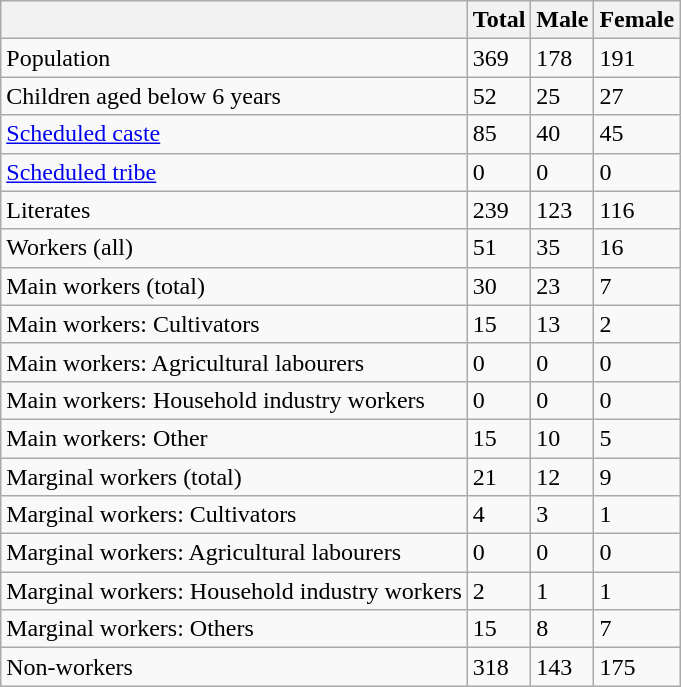<table class="wikitable sortable">
<tr>
<th></th>
<th>Total</th>
<th>Male</th>
<th>Female</th>
</tr>
<tr>
<td>Population</td>
<td>369</td>
<td>178</td>
<td>191</td>
</tr>
<tr>
<td>Children aged below 6 years</td>
<td>52</td>
<td>25</td>
<td>27</td>
</tr>
<tr>
<td><a href='#'>Scheduled caste</a></td>
<td>85</td>
<td>40</td>
<td>45</td>
</tr>
<tr>
<td><a href='#'>Scheduled tribe</a></td>
<td>0</td>
<td>0</td>
<td>0</td>
</tr>
<tr>
<td>Literates</td>
<td>239</td>
<td>123</td>
<td>116</td>
</tr>
<tr>
<td>Workers (all)</td>
<td>51</td>
<td>35</td>
<td>16</td>
</tr>
<tr>
<td>Main workers (total)</td>
<td>30</td>
<td>23</td>
<td>7</td>
</tr>
<tr>
<td>Main workers: Cultivators</td>
<td>15</td>
<td>13</td>
<td>2</td>
</tr>
<tr>
<td>Main workers: Agricultural labourers</td>
<td>0</td>
<td>0</td>
<td>0</td>
</tr>
<tr>
<td>Main workers: Household industry workers</td>
<td>0</td>
<td>0</td>
<td>0</td>
</tr>
<tr>
<td>Main workers: Other</td>
<td>15</td>
<td>10</td>
<td>5</td>
</tr>
<tr>
<td>Marginal workers (total)</td>
<td>21</td>
<td>12</td>
<td>9</td>
</tr>
<tr>
<td>Marginal workers: Cultivators</td>
<td>4</td>
<td>3</td>
<td>1</td>
</tr>
<tr>
<td>Marginal workers: Agricultural labourers</td>
<td>0</td>
<td>0</td>
<td>0</td>
</tr>
<tr>
<td>Marginal workers: Household industry workers</td>
<td>2</td>
<td>1</td>
<td>1</td>
</tr>
<tr>
<td>Marginal workers: Others</td>
<td>15</td>
<td>8</td>
<td>7</td>
</tr>
<tr>
<td>Non-workers</td>
<td>318</td>
<td>143</td>
<td>175</td>
</tr>
</table>
